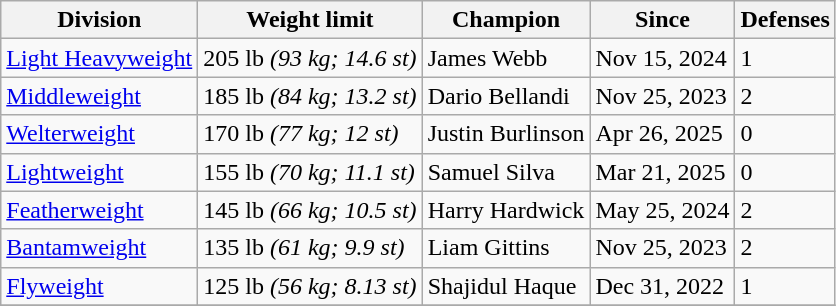<table class="wikitable">
<tr>
<th>Division</th>
<th>Weight limit</th>
<th>Champion</th>
<th>Since</th>
<th>Defenses</th>
</tr>
<tr>
<td><a href='#'>Light Heavyweight</a></td>
<td>205 lb <em>(93 kg; 14.6 st)</em></td>
<td> James Webb</td>
<td>Nov 15, 2024</td>
<td>1</td>
</tr>
<tr>
<td><a href='#'>Middleweight</a></td>
<td>185 lb <em>(84 kg; 13.2 st)</em></td>
<td> Dario Bellandi</td>
<td>Nov 25, 2023</td>
<td>2</td>
</tr>
<tr>
<td><a href='#'>Welterweight</a></td>
<td>170 lb <em>(77 kg; 12 st)</em></td>
<td> Justin Burlinson</td>
<td>Apr 26, 2025</td>
<td>0</td>
</tr>
<tr>
<td><a href='#'>Lightweight</a></td>
<td>155 lb <em>(70 kg; 11.1 st)</em></td>
<td> Samuel Silva</td>
<td>Mar 21, 2025</td>
<td>0</td>
</tr>
<tr>
<td><a href='#'>Featherweight</a></td>
<td>145 lb <em>(66 kg; 10.5 st)</em></td>
<td> Harry Hardwick</td>
<td>May 25, 2024</td>
<td>2</td>
</tr>
<tr>
<td><a href='#'>Bantamweight</a></td>
<td>135 lb <em>(61 kg; 9.9 st)</em></td>
<td> Liam Gittins</td>
<td>Nov 25, 2023</td>
<td>2</td>
</tr>
<tr>
<td><a href='#'>Flyweight</a></td>
<td>125 lb <em>(56 kg; 8.13 st)</em></td>
<td> Shajidul Haque</td>
<td>Dec 31, 2022</td>
<td>1</td>
</tr>
<tr>
</tr>
</table>
